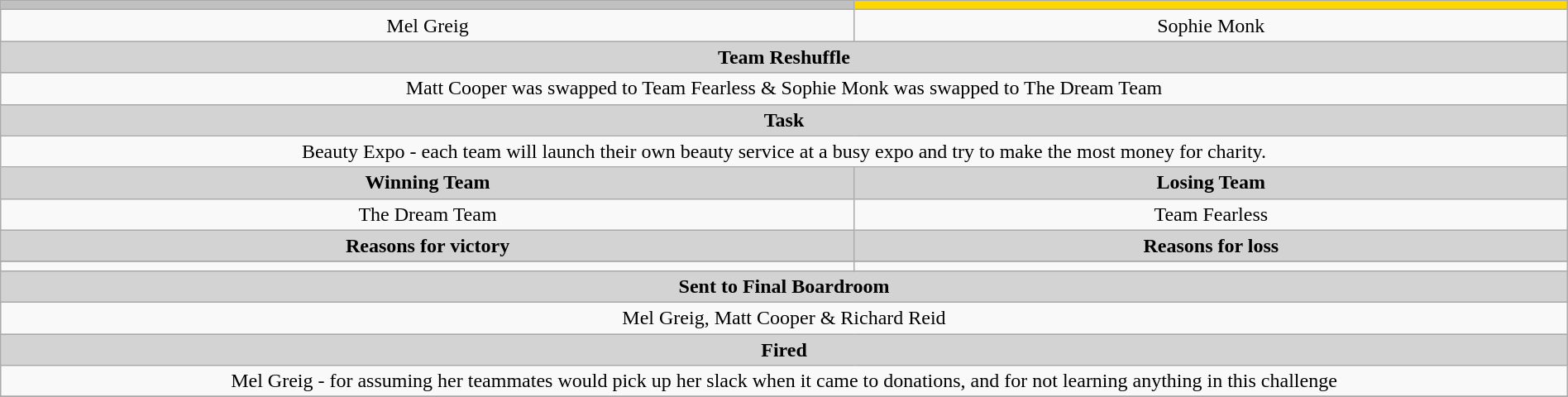<table class="wikitable" style="text-align: center; width:100%">
<tr>
<th style="text-align:center; background:silver;"></th>
<th style="text-align:center; background:gold;"></th>
</tr>
<tr>
<td>Mel Greig</td>
<td>Sophie Monk</td>
</tr>
<tr>
<th colspan="2" style="text-align:center; background:lightgrey;">Team Reshuffle</th>
</tr>
<tr>
<td colspan="2">Matt Cooper was swapped to Team Fearless & Sophie Monk was swapped to The Dream Team</td>
</tr>
<tr>
<th colspan="2" style="text-align:center; background:lightgrey;">Task</th>
</tr>
<tr>
<td colspan="2">Beauty Expo - each team will launch their own beauty service at a busy expo and try to make the most money for charity.</td>
</tr>
<tr>
<th style="text-align:center; background:lightgrey;">Winning Team</th>
<th style="text-align:center; background:lightgrey;">Losing Team</th>
</tr>
<tr>
<td>The Dream Team</td>
<td>Team Fearless</td>
</tr>
<tr>
<th style="text-align:center; background:lightgrey;">Reasons for victory</th>
<th style="text-align:center; background:lightgrey;">Reasons for loss</th>
</tr>
<tr style="text-align: left; ">
</tr>
<tr>
<td style="text-align:left; background:;"></td>
<td style="text-align:left; background:;"></td>
</tr>
<tr>
<th colspan="2" style="text-align:center; background:lightgrey;">Sent to Final Boardroom</th>
</tr>
<tr>
<td colspan="2">Mel Greig, Matt Cooper & Richard Reid</td>
</tr>
<tr>
<th colspan="2" style="text-align:center; background:lightgrey;">Fired</th>
</tr>
<tr>
<td colspan="2">Mel Greig - for assuming her teammates would pick up her slack when it came to donations, and for not learning anything in this challenge</td>
</tr>
<tr>
</tr>
</table>
